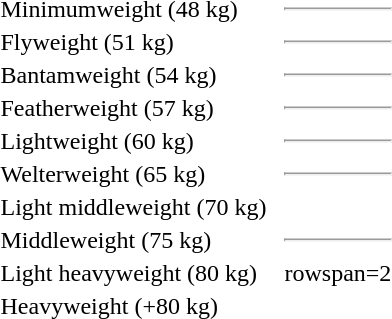<table>
<tr>
<td>Minimumweight (48 kg)</td>
<td></td>
<td></td>
<td><hr></td>
</tr>
<tr>
<td>Flyweight (51 kg)</td>
<td></td>
<td></td>
<td><hr></td>
</tr>
<tr>
<td>Bantamweight (54 kg)</td>
<td></td>
<td></td>
<td><hr></td>
</tr>
<tr>
<td>Featherweight (57 kg)</td>
<td></td>
<td></td>
<td><hr></td>
</tr>
<tr>
<td>Lightweight (60 kg)</td>
<td></td>
<td></td>
<td><hr></td>
</tr>
<tr>
<td>Welterweight (65 kg)</td>
<td></td>
<td></td>
<td><hr></td>
</tr>
<tr>
<td>Light middleweight (70 kg)</td>
<td></td>
<td></td>
<td></td>
</tr>
<tr>
<td>Middleweight (75 kg)</td>
<td></td>
<td></td>
<td><hr></td>
</tr>
<tr>
<td>Light heavyweight (80 kg)</td>
<td></td>
<td></td>
<td>rowspan=2 </td>
</tr>
<tr>
<td>Heavyweight (+80 kg)</td>
<td></td>
<td></td>
</tr>
</table>
